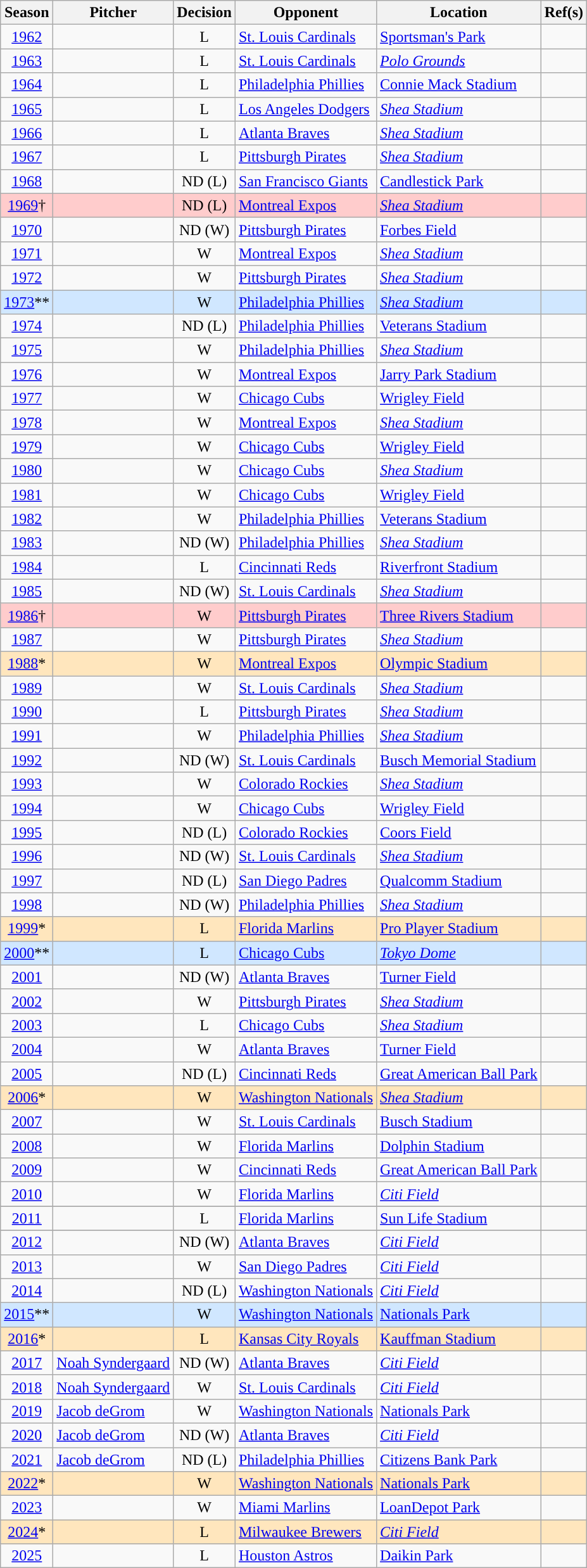<table class="wikitable sortable plainrowheaders">
<tr>
<th scope="col">Season</th>
<th scope="col">Pitcher</th>
<th scope="col">Decision</th>
<th scope="col">Opponent</th>
<th scope="col">Location</th>
<th class="unsortable">Ref(s)</th>
</tr>
<tr>
<td align="center"><a href='#'>1962</a></td>
<td></td>
<td align="center">L</td>
<td><a href='#'>St. Louis Cardinals</a></td>
<td><a href='#'>Sportsman's Park</a></td>
<td align="center"></td>
</tr>
<tr>
<td align="center"><a href='#'>1963</a></td>
<td> </td>
<td align="center">L</td>
<td><a href='#'>St. Louis Cardinals</a></td>
<td><em><a href='#'>Polo Grounds</a></em></td>
<td align="center"></td>
</tr>
<tr>
<td align="center"><a href='#'>1964</a></td>
<td></td>
<td align="center">L</td>
<td><a href='#'>Philadelphia Phillies</a></td>
<td><a href='#'>Connie Mack Stadium</a></td>
<td align="center"></td>
</tr>
<tr>
<td align="center"><a href='#'>1965</a></td>
<td> </td>
<td align="center">L</td>
<td><a href='#'>Los Angeles Dodgers</a></td>
<td><em><a href='#'>Shea Stadium</a></em></td>
<td align="center"></td>
</tr>
<tr>
<td align="center"><a href='#'>1966</a></td>
<td></td>
<td align="center">L</td>
<td><a href='#'>Atlanta Braves</a></td>
<td><em><a href='#'>Shea Stadium</a></em></td>
<td align="center"></td>
</tr>
<tr>
<td align="center"><a href='#'>1967</a></td>
<td></td>
<td align="center">L</td>
<td><a href='#'>Pittsburgh Pirates</a></td>
<td><em><a href='#'>Shea Stadium</a></em></td>
<td align="center"></td>
</tr>
<tr>
<td align="center"><a href='#'>1968</a></td>
<td></td>
<td align="center">ND (L)</td>
<td><a href='#'>San Francisco Giants</a></td>
<td><a href='#'>Candlestick Park</a></td>
<td align="center"></td>
</tr>
<tr>
<td style="background-color: #FFCCCC" align="center"><a href='#'>1969</a>†</td>
<td style="background-color: #FFCCCC"> </td>
<td style="background-color: #FFCCCC" align="center">ND (L)</td>
<td style="background-color: #FFCCCC"><a href='#'>Montreal Expos</a></td>
<td style="background-color: #FFCCCC"><em><a href='#'>Shea Stadium</a></em></td>
<td style="background-color: #FFCCCC" align="center"></td>
</tr>
<tr>
<td align="center"><a href='#'>1970</a></td>
<td> </td>
<td align="center">ND (W)</td>
<td><a href='#'>Pittsburgh Pirates</a></td>
<td><a href='#'>Forbes Field</a></td>
<td align="center"></td>
</tr>
<tr>
<td align="center"><a href='#'>1971</a></td>
<td> </td>
<td align="center">W</td>
<td><a href='#'>Montreal Expos</a></td>
<td><em><a href='#'>Shea Stadium</a></em></td>
<td align="center"></td>
</tr>
<tr>
<td align="center"><a href='#'>1972</a></td>
<td> </td>
<td align="center">W</td>
<td><a href='#'>Pittsburgh Pirates</a></td>
<td><em><a href='#'>Shea Stadium</a></em></td>
<td align="center"></td>
</tr>
<tr>
<td style="background-color: #D0E7FF" align="center"><a href='#'>1973</a>**</td>
<td style="background-color: #D0E7FF"> </td>
<td style="background-color: #D0E7FF" align="center">W</td>
<td style="background-color: #D0E7FF"><a href='#'>Philadelphia Phillies</a></td>
<td style="background-color: #D0E7FF"><em><a href='#'>Shea Stadium</a></em></td>
<td style="background-color: #D0E7FF" align="center"></td>
</tr>
<tr>
<td align="center"><a href='#'>1974</a></td>
<td> </td>
<td align="center">ND (L)</td>
<td><a href='#'>Philadelphia Phillies</a></td>
<td><a href='#'>Veterans Stadium</a></td>
<td align="center"></td>
</tr>
<tr>
<td align="center"><a href='#'>1975</a></td>
<td> </td>
<td align="center">W</td>
<td><a href='#'>Philadelphia Phillies</a></td>
<td><em><a href='#'>Shea Stadium</a></em></td>
<td align="center"></td>
</tr>
<tr>
<td align="center"><a href='#'>1976</a></td>
<td> </td>
<td align="center">W</td>
<td><a href='#'>Montreal Expos</a></td>
<td><a href='#'>Jarry Park Stadium</a></td>
<td align="center"></td>
</tr>
<tr>
<td align="center"><a href='#'>1977</a></td>
<td> </td>
<td align="center">W</td>
<td><a href='#'>Chicago Cubs</a></td>
<td><a href='#'>Wrigley Field</a></td>
<td align="center"></td>
</tr>
<tr>
<td align="center"><a href='#'>1978</a></td>
<td></td>
<td align="center">W</td>
<td><a href='#'>Montreal Expos</a></td>
<td><em><a href='#'>Shea Stadium</a></em></td>
<td align="center"></td>
</tr>
<tr>
<td align="center"><a href='#'>1979</a></td>
<td></td>
<td align="center">W</td>
<td><a href='#'>Chicago Cubs</a></td>
<td><a href='#'>Wrigley Field</a></td>
<td align="center"></td>
</tr>
<tr>
<td align="center"><a href='#'>1980</a></td>
<td> </td>
<td align="center">W</td>
<td><a href='#'>Chicago Cubs</a></td>
<td><em><a href='#'>Shea Stadium</a></em></td>
<td align="center"></td>
</tr>
<tr>
<td align="center"><a href='#'>1981</a></td>
<td></td>
<td align="center">W</td>
<td><a href='#'>Chicago Cubs</a></td>
<td><a href='#'>Wrigley Field</a></td>
<td align="center"></td>
</tr>
<tr>
<td align="center"><a href='#'>1982</a></td>
<td></td>
<td align="center">W</td>
<td><a href='#'>Philadelphia Phillies</a></td>
<td><a href='#'>Veterans Stadium</a></td>
<td align="center"></td>
</tr>
<tr>
<td align="center"><a href='#'>1983</a></td>
<td> </td>
<td align="center">ND (W)</td>
<td><a href='#'>Philadelphia Phillies</a></td>
<td><em><a href='#'>Shea Stadium</a></em></td>
<td align="center"></td>
</tr>
<tr>
<td align="center"><a href='#'>1984</a></td>
<td></td>
<td align="center">L</td>
<td><a href='#'>Cincinnati Reds</a></td>
<td><a href='#'>Riverfront Stadium</a></td>
<td align="center"></td>
</tr>
<tr>
<td align="center"><a href='#'>1985</a></td>
<td></td>
<td align="center">ND (W)</td>
<td><a href='#'>St. Louis Cardinals</a></td>
<td><em><a href='#'>Shea Stadium</a></em></td>
<td align="center"></td>
</tr>
<tr>
<td style="background-color: #FFCCCC" align="center"><a href='#'>1986</a>†</td>
<td style="background-color: #FFCCCC"> </td>
<td style="background-color: #FFCCCC" align="center">W</td>
<td style="background-color: #FFCCCC"><a href='#'>Pittsburgh Pirates</a></td>
<td style="background-color: #FFCCCC"><a href='#'>Three Rivers Stadium</a></td>
<td style="background-color: #FFCCCC" align="center"></td>
</tr>
<tr>
<td align="center"><a href='#'>1987</a></td>
<td></td>
<td align="center">W</td>
<td><a href='#'>Pittsburgh Pirates</a></td>
<td><em><a href='#'>Shea Stadium</a></em></td>
<td align="center"></td>
</tr>
<tr>
<td style="background-color: #FFE6BD" align="center"><a href='#'>1988</a>*</td>
<td style="background-color: #FFE6BD"> </td>
<td style="background-color: #FFE6BD" align="center">W</td>
<td style="background-color: #FFE6BD"><a href='#'>Montreal Expos</a></td>
<td style="background-color: #FFE6BD"><a href='#'>Olympic Stadium</a></td>
<td style="background-color: #FFE6BD" align="center"></td>
</tr>
<tr>
<td align="center"><a href='#'>1989</a></td>
<td> </td>
<td align="center">W</td>
<td><a href='#'>St. Louis Cardinals</a></td>
<td><em><a href='#'>Shea Stadium</a></em></td>
<td align="center"></td>
</tr>
<tr>
<td align="center"><a href='#'>1990</a></td>
<td> </td>
<td align="center">L</td>
<td><a href='#'>Pittsburgh Pirates</a></td>
<td><em><a href='#'>Shea Stadium</a></em></td>
<td align="center"></td>
</tr>
<tr>
<td align="center"><a href='#'>1991</a></td>
<td> </td>
<td align="center">W</td>
<td><a href='#'>Philadelphia Phillies</a></td>
<td><em><a href='#'>Shea Stadium</a></em></td>
<td align="center"></td>
</tr>
<tr>
<td align="center"><a href='#'>1992</a></td>
<td></td>
<td align="center">ND (W)</td>
<td><a href='#'>St. Louis Cardinals</a></td>
<td><a href='#'>Busch Memorial Stadium</a></td>
<td align="center"></td>
</tr>
<tr>
<td align="center"><a href='#'>1993</a></td>
<td> </td>
<td align="center">W</td>
<td><a href='#'>Colorado Rockies</a></td>
<td><em><a href='#'>Shea Stadium</a></em></td>
<td align="center"></td>
</tr>
<tr>
<td align="center"><a href='#'>1994</a></td>
<td> </td>
<td align="center">W</td>
<td><a href='#'>Chicago Cubs</a></td>
<td><a href='#'>Wrigley Field</a></td>
<td align="center"></td>
</tr>
<tr>
<td align="center"><a href='#'>1995</a></td>
<td></td>
<td align="center">ND (L)</td>
<td><a href='#'>Colorado Rockies</a></td>
<td><a href='#'>Coors Field</a></td>
<td align="center"></td>
</tr>
<tr>
<td align="center"><a href='#'>1996</a></td>
<td> </td>
<td align="center">ND (W)</td>
<td><a href='#'>St. Louis Cardinals</a></td>
<td><em><a href='#'>Shea Stadium</a></em></td>
<td align="center"></td>
</tr>
<tr>
<td align="center"><a href='#'>1997</a></td>
<td></td>
<td align="center">ND (L)</td>
<td><a href='#'>San Diego Padres</a></td>
<td><a href='#'>Qualcomm Stadium</a></td>
<td align="center"></td>
</tr>
<tr>
<td align="center"><a href='#'>1998</a></td>
<td> </td>
<td align="center">ND (W)</td>
<td><a href='#'>Philadelphia Phillies</a></td>
<td><em><a href='#'>Shea Stadium</a></em></td>
<td align="center"></td>
</tr>
<tr>
<td style="background-color: #FFE6BD" align="center"><a href='#'>1999</a>*</td>
<td style="background-color: #FFE6BD"></td>
<td style="background-color: #FFE6BD" align="center">L</td>
<td style="background-color: #FFE6BD"><a href='#'>Florida Marlins</a></td>
<td style="background-color: #FFE6BD"><a href='#'>Pro Player Stadium</a></td>
<td style="background-color: #FFE6BD" align="center"></td>
</tr>
<tr>
<td style="background-color: #D0E7FF" align="center"><a href='#'>2000</a>**</td>
<td style="background-color: #D0E7FF"></td>
<td style="background-color: #D0E7FF" align="center">L</td>
<td style="background-color: #D0E7FF"><a href='#'>Chicago Cubs</a></td>
<td style="background-color: #D0E7FF"><em><a href='#'>Tokyo Dome</a></em></td>
<td style="background-color: #D0E7FF" align="center"></td>
</tr>
<tr>
<td align="center"><a href='#'>2001</a></td>
<td> </td>
<td align="center">ND (W)</td>
<td><a href='#'>Atlanta Braves</a></td>
<td><a href='#'>Turner Field</a></td>
<td align="center"></td>
</tr>
<tr>
<td align="center"><a href='#'>2002</a></td>
<td> </td>
<td align="center">W</td>
<td><a href='#'>Pittsburgh Pirates</a></td>
<td><em><a href='#'>Shea Stadium</a></em></td>
<td align="center"></td>
</tr>
<tr>
<td align="center"><a href='#'>2003</a></td>
<td></td>
<td align="center">L</td>
<td><a href='#'>Chicago Cubs</a></td>
<td><em><a href='#'>Shea Stadium</a></em></td>
<td align="center"></td>
</tr>
<tr>
<td align="center"><a href='#'>2004</a></td>
<td> </td>
<td align="center">W</td>
<td><a href='#'>Atlanta Braves</a></td>
<td><a href='#'>Turner Field</a></td>
<td align="center"></td>
</tr>
<tr>
<td align="center"><a href='#'>2005</a></td>
<td></td>
<td align="center">ND (L)</td>
<td><a href='#'>Cincinnati Reds</a></td>
<td><a href='#'>Great American Ball Park</a></td>
<td align="center"></td>
</tr>
<tr>
<td style="background-color: #FFE6BD" align="center"><a href='#'>2006</a>*</td>
<td style="background-color: #FFE6BD"> </td>
<td style="background-color: #FFE6BD" align="center">W</td>
<td style="background-color: #FFE6BD"><a href='#'>Washington Nationals</a></td>
<td style="background-color: #FFE6BD"><em><a href='#'>Shea Stadium</a></em></td>
<td style="background-color: #FFE6BD" align="center"></td>
</tr>
<tr>
<td align="center"><a href='#'>2007</a></td>
<td> </td>
<td align="center">W</td>
<td><a href='#'>St. Louis Cardinals</a></td>
<td><a href='#'>Busch Stadium</a></td>
<td align="center"></td>
</tr>
<tr>
<td align="center"><a href='#'>2008</a></td>
<td></td>
<td align="center">W</td>
<td><a href='#'>Florida Marlins</a></td>
<td><a href='#'>Dolphin Stadium</a></td>
<td align="center"></td>
</tr>
<tr>
<td align="center"><a href='#'>2009</a></td>
<td>  </td>
<td align="center">W</td>
<td><a href='#'>Cincinnati Reds</a></td>
<td><a href='#'>Great American Ball Park</a></td>
<td align="center"></td>
</tr>
<tr>
<td align="center"><a href='#'>2010</a></td>
<td>  </td>
<td align="center">W</td>
<td><a href='#'>Florida Marlins</a></td>
<td><em><a href='#'>Citi Field</a></em></td>
<td align="center"></td>
</tr>
<tr>
</tr>
<tr>
<td align="center"><a href='#'>2011</a></td>
<td></td>
<td align="center">L</td>
<td><a href='#'>Florida Marlins</a></td>
<td><a href='#'>Sun Life Stadium</a></td>
<td align="center"></td>
</tr>
<tr>
</tr>
<tr>
<td align="center"><a href='#'>2012</a></td>
<td>  </td>
<td align="center">ND (W)</td>
<td><a href='#'>Atlanta Braves</a></td>
<td><em><a href='#'>Citi Field</a></em></td>
<td align="center"></td>
</tr>
<tr>
<td align="center"><a href='#'>2013</a></td>
<td></td>
<td align="center">W</td>
<td><a href='#'>San Diego Padres</a></td>
<td><em><a href='#'>Citi Field</a></em></td>
<td align="center"></td>
</tr>
<tr>
<td align="center"><a href='#'>2014</a></td>
<td></td>
<td align="center">ND (L)</td>
<td><a href='#'>Washington Nationals</a></td>
<td><em><a href='#'>Citi Field</a></em></td>
<td align="center"></td>
</tr>
<tr>
<td style="background-color: #D0E7FF" align="center"><a href='#'>2015</a>**</td>
<td style="background-color: #D0E7FF"></td>
<td style="background-color: #D0E7FF" align="center">W</td>
<td style="background-color: #D0E7FF"><a href='#'>Washington Nationals</a></td>
<td style="background-color: #D0E7FF"><a href='#'>Nationals Park</a></td>
<td style="background-color: #D0E7FF" align="center"></td>
</tr>
<tr>
<td style="background-color: #FFE6BD" align="center"><a href='#'>2016</a>*</td>
<td style="background-color: #FFE6BD"></td>
<td style="background-color: #FFE6BD" align="center">L</td>
<td style="background-color: #FFE6BD"><a href='#'>Kansas City Royals</a></td>
<td style="background-color: #FFE6BD"><a href='#'>Kauffman Stadium</a></td>
<td style="background-color: #FFE6BD" align="center"></td>
</tr>
<tr>
<td align="center"><a href='#'>2017</a></td>
<td><a href='#'>Noah Syndergaard</a></td>
<td align="center">ND (W)</td>
<td><a href='#'>Atlanta Braves</a></td>
<td><em><a href='#'>Citi Field</a></em></td>
<td align="center"></td>
</tr>
<tr>
<td align="center"><a href='#'>2018</a></td>
<td><a href='#'>Noah Syndergaard</a> </td>
<td align="center">W</td>
<td><a href='#'>St. Louis Cardinals</a></td>
<td><em><a href='#'>Citi Field</a></em></td>
<td align="center"></td>
</tr>
<tr>
<td align="center"><a href='#'>2019</a></td>
<td><a href='#'>Jacob deGrom</a></td>
<td align="center">W</td>
<td><a href='#'>Washington Nationals</a></td>
<td><a href='#'>Nationals Park</a></td>
<td align="center"></td>
</tr>
<tr>
<td align="center"><a href='#'>2020</a></td>
<td><a href='#'>Jacob deGrom</a> </td>
<td align="center">ND (W)</td>
<td><a href='#'>Atlanta Braves</a></td>
<td><em><a href='#'>Citi Field</a></em></td>
<td align="center"></td>
</tr>
<tr>
<td align="center"><a href='#'>2021</a></td>
<td><a href='#'>Jacob deGrom</a> </td>
<td align="center">ND (L)</td>
<td><a href='#'>Philadelphia Phillies</a></td>
<td><a href='#'>Citizens Bank Park</a></td>
<td align="center"></td>
</tr>
<tr>
<td style="background-color: #FFE6BD" align="center"><a href='#'>2022</a>*</td>
<td style="background-color: #FFE6BD"></td>
<td style="background-color: #FFE6BD" align="center">W</td>
<td style="background-color: #FFE6BD"><a href='#'>Washington Nationals</a></td>
<td style="background-color: #FFE6BD"><a href='#'>Nationals Park</a></td>
<td style="background-color: #FFE6BD" align="center"></td>
</tr>
<tr>
<td align="center"><a href='#'>2023</a></td>
<td></td>
<td align="center">W</td>
<td><a href='#'>Miami Marlins</a></td>
<td><a href='#'>LoanDepot Park</a></td>
<td align="center"></td>
</tr>
<tr style="background-color: #FFE6BD">
<td align="center"><a href='#'>2024</a>*</td>
<td></td>
<td align="center">L</td>
<td><a href='#'>Milwaukee Brewers</a></td>
<td><em><a href='#'>Citi Field</a></em></td>
<td align="center"></td>
</tr>
<tr>
<td align="center"><a href='#'>2025</a></td>
<td></td>
<td align="center">L</td>
<td><a href='#'>Houston Astros</a></td>
<td><a href='#'>Daikin Park</a></td>
<td align="center"></td>
</tr>
</table>
